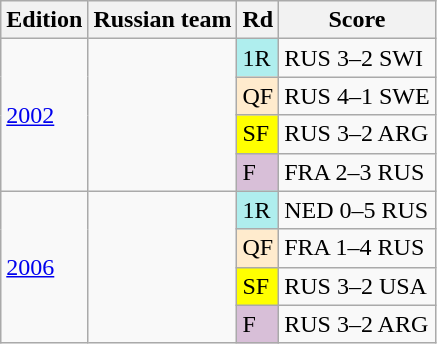<table class="wikitable sortable">
<tr>
<th scope="col" class="unsortable">Edition</th>
<th scope="col" class="unsortable">Russian team</th>
<th scope="col">Rd</th>
<th scope="col" class="unsortable">Score</th>
</tr>
<tr>
<td rowspan="4"><a href='#'>2002</a></td>
<td rowspan="4"><br><br><br></td>
<td bgcolor=afeeee data-sort-value="1R">1R</td>
<td>RUS 3–2 SWI</td>
</tr>
<tr>
<td bgcolor=ffebcd data-sort-value="2R">QF</td>
<td>RUS 4–1 SWE</td>
</tr>
<tr>
<td bgcolor=yellow data-sort-value="3R">SF</td>
<td>RUS 3–2 ARG</td>
</tr>
<tr>
<td bgcolor=thistle data-sort-value="4R">F</td>
<td>FRA 2–3 RUS</td>
</tr>
<tr>
<td rowspan="4"><a href='#'>2006</a></td>
<td rowspan="4"><br><br><br><br></td>
<td bgcolor=afeeee data-sort-value="1R">1R</td>
<td>NED 0–5 RUS</td>
</tr>
<tr>
<td bgcolor=ffebcd data-sort-value="2R">QF</td>
<td>FRA 1–4 RUS</td>
</tr>
<tr>
<td bgcolor=yellow data-sort-value="3R">SF</td>
<td>RUS 3–2 USA</td>
</tr>
<tr>
<td bgcolor=thistle data-sort-value="4R">F</td>
<td>RUS 3–2 ARG</td>
</tr>
</table>
